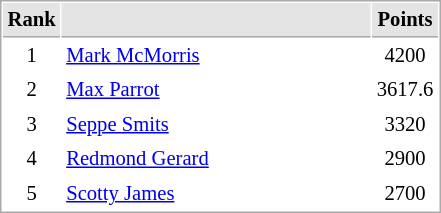<table cellspacing="1" cellpadding="3" style="border:1px solid #aaa; font-size:86%;">
<tr style="background:#e4e4e4;">
<th style="border-bottom:1px solid #aaa; width:10px;">Rank</th>
<th style="border-bottom:1px solid #aaa; width:200px;"></th>
<th style="border-bottom:1px solid #aaa; width:20px;">Points</th>
</tr>
<tr>
<td align=center>1</td>
<td> <a href='#'>Mark McMorris</a></td>
<td align=center>4200</td>
</tr>
<tr>
<td align=center>2</td>
<td> <a href='#'>Max Parrot</a></td>
<td align=center>3617.6</td>
</tr>
<tr>
<td align=center>3</td>
<td> <a href='#'>Seppe Smits</a></td>
<td align=center>3320</td>
</tr>
<tr>
<td align=center>4</td>
<td> <a href='#'>Redmond Gerard</a></td>
<td align=center>2900</td>
</tr>
<tr>
<td align=center>5</td>
<td> <a href='#'>Scotty James</a></td>
<td align=center>2700</td>
</tr>
</table>
